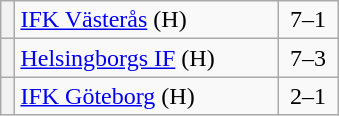<table class="wikitable plainrowheaders" style="text-align:center;margin-left:1em;float:right;clear:right;min-width:226px">
<tr>
<th scope="row" style="text-align:center"></th>
<td align="left"><a href='#'>IFK Västerås</a> (H)</td>
<td>7–1</td>
</tr>
<tr>
<th scope="row" style="text-align:center"></th>
<td align="left"><a href='#'>Helsingborgs IF</a> (H)</td>
<td>7–3</td>
</tr>
<tr>
<th scope="row" style="text-align:center"></th>
<td align="left"><a href='#'>IFK Göteborg</a> (H)</td>
<td>2–1</td>
</tr>
</table>
